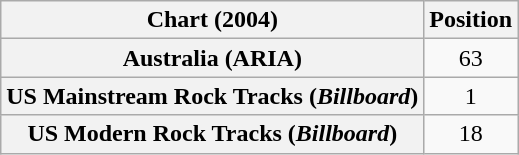<table class="wikitable sortable plainrowheaders" style="text-align:center">
<tr>
<th>Chart (2004)</th>
<th>Position</th>
</tr>
<tr>
<th scope="row">Australia (ARIA)</th>
<td>63</td>
</tr>
<tr>
<th scope="row">US Mainstream Rock Tracks (<em>Billboard</em>)</th>
<td>1</td>
</tr>
<tr>
<th scope="row">US Modern Rock Tracks (<em>Billboard</em>)</th>
<td>18</td>
</tr>
</table>
